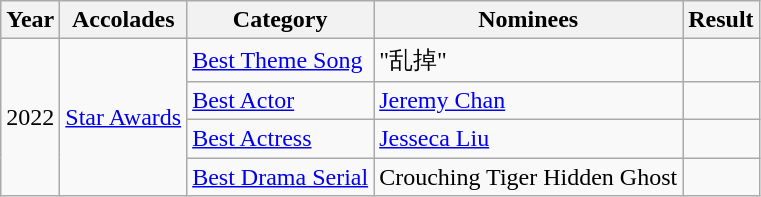<table class="wikitable sortable">
<tr>
<th>Year</th>
<th>Accolades</th>
<th>Category</th>
<th>Nominees</th>
<th>Result</th>
</tr>
<tr>
<td rowspan="4">2022</td>
<td rowspan="10"><a href='#'>Star Awards</a></td>
<td><a href='#'>Best Theme Song</a></td>
<td>"乱掉"</td>
<td></td>
</tr>
<tr>
<td><a href='#'>Best Actor</a></td>
<td><a href='#'>Jeremy Chan</a></td>
<td></td>
</tr>
<tr>
<td><a href='#'>Best Actress</a></td>
<td><a href='#'>Jesseca Liu</a></td>
<td></td>
</tr>
<tr>
<td><a href='#'>Best Drama Serial</a></td>
<td>Crouching Tiger Hidden Ghost</td>
<td></td>
</tr>
</table>
